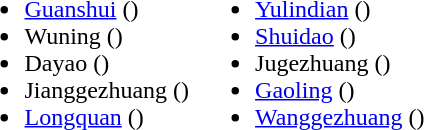<table>
<tr>
<td valign="top"><br><ul><li><a href='#'>Guanshui</a> ()</li><li>Wuning ()</li><li>Dayao ()</li><li>Jianggezhuang ()</li><li><a href='#'>Longquan</a> ()</li></ul></td>
<td valign="top"><br><ul><li><a href='#'>Yulindian</a> ()</li><li><a href='#'>Shuidao</a> ()</li><li>Jugezhuang ()</li><li><a href='#'>Gaoling</a> ()</li><li><a href='#'>Wanggezhuang</a> ()</li></ul></td>
</tr>
</table>
